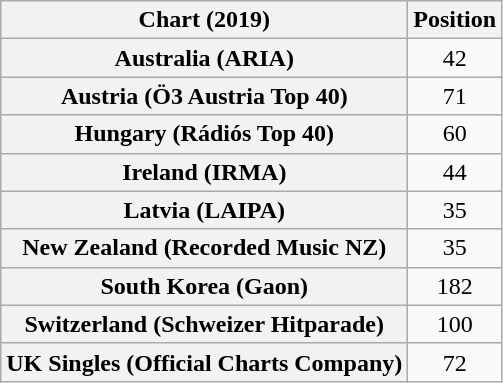<table class="wikitable sortable plainrowheaders" style="text-align:center">
<tr>
<th scope="col">Chart (2019)</th>
<th scope="col">Position</th>
</tr>
<tr>
<th scope="row">Australia (ARIA)</th>
<td>42</td>
</tr>
<tr>
<th scope="row">Austria (Ö3 Austria Top 40)</th>
<td>71</td>
</tr>
<tr>
<th scope="row">Hungary (Rádiós Top 40)</th>
<td>60</td>
</tr>
<tr>
<th scope="row">Ireland (IRMA)</th>
<td>44</td>
</tr>
<tr>
<th scope="row">Latvia (LAIPA)</th>
<td>35</td>
</tr>
<tr>
<th scope="row">New Zealand (Recorded Music NZ)</th>
<td>35</td>
</tr>
<tr>
<th scope="row">South Korea (Gaon)</th>
<td>182</td>
</tr>
<tr>
<th scope="row">Switzerland (Schweizer Hitparade)</th>
<td>100</td>
</tr>
<tr>
<th scope="row">UK Singles (Official Charts Company)</th>
<td>72</td>
</tr>
</table>
